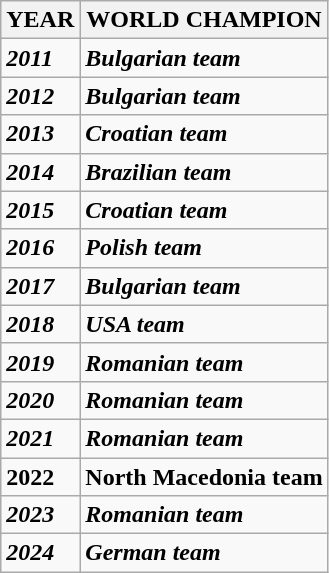<table class="wikitable">
<tr>
<th>YEAR</th>
<th>WORLD CHAMPION</th>
</tr>
<tr>
<td><strong><em>2011</em></strong></td>
<td><strong><em> Bulgarian team</em></strong></td>
</tr>
<tr>
<td><strong><em>2012</em></strong></td>
<td><strong><em>Bulgarian team</em></strong></td>
</tr>
<tr>
<td><strong><em>2013</em></strong></td>
<td><strong><em>Croatian team</em></strong></td>
</tr>
<tr>
<td><strong><em>2014</em></strong></td>
<td><strong><em>Brazilian team</em></strong></td>
</tr>
<tr>
<td><strong><em>2015</em></strong></td>
<td><strong><em>Croatian team</em></strong></td>
</tr>
<tr>
<td><strong><em>2016</em></strong></td>
<td><strong><em>Polish team</em></strong></td>
</tr>
<tr>
<td><strong><em>2017</em></strong></td>
<td><strong><em>Bulgarian team</em></strong></td>
</tr>
<tr>
<td><strong><em>2018</em></strong></td>
<td><strong><em>USA team</em></strong></td>
</tr>
<tr>
<td><strong><em>2019</em></strong></td>
<td><strong><em>Romanian team</em></strong></td>
</tr>
<tr>
<td><strong><em>2020</em></strong></td>
<td><strong><em>Romanian team</em></strong></td>
</tr>
<tr>
<td><strong><em>2021</em></strong></td>
<td><strong><em>Romanian team</em></strong></td>
</tr>
<tr>
<td><strong>2022</strong></td>
<td><strong>North Macedonia team</strong></td>
</tr>
<tr>
<td><strong><em>2023</em></strong></td>
<td><strong><em>Romanian team</em></strong></td>
</tr>
<tr>
<td><strong><em>2024</em></strong></td>
<td><strong><em>German team</em></strong></td>
</tr>
</table>
